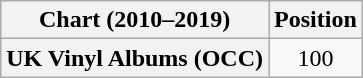<table class="wikitable plainrowheaders sortable">
<tr>
<th scope="col">Chart (2010–2019)</th>
<th scope="col">Position</th>
</tr>
<tr>
<th scope="row">UK Vinyl Albums (OCC)</th>
<td align="center">100</td>
</tr>
</table>
